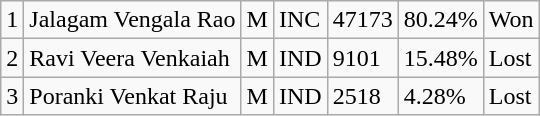<table class="wikitable">
<tr>
<td>1</td>
<td>Jalagam Vengala Rao</td>
<td>M</td>
<td>INC</td>
<td>47173</td>
<td>80.24%</td>
<td>Won</td>
</tr>
<tr>
<td>2</td>
<td>Ravi Veera Venkaiah</td>
<td>M</td>
<td>IND</td>
<td>9101</td>
<td>15.48%</td>
<td>Lost</td>
</tr>
<tr>
<td>3</td>
<td>Poranki Venkat Raju</td>
<td>M</td>
<td>IND</td>
<td>2518</td>
<td>4.28%</td>
<td>Lost</td>
</tr>
</table>
